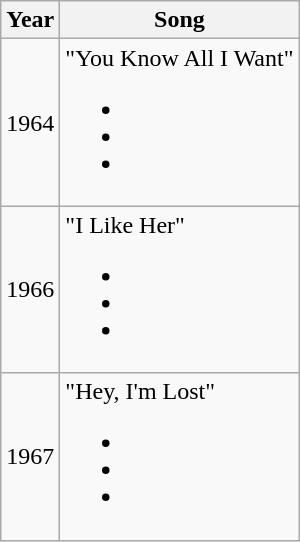<table class="wikitable">
<tr>
<th>Year</th>
<th>Song</th>
</tr>
<tr>
<td>1964</td>
<td>"You Know All I Want"<br><ul><li></li><li></li><li></li></ul></td>
</tr>
<tr>
<td>1966</td>
<td>"I Like Her"<br><ul><li></li><li></li><li></li></ul></td>
</tr>
<tr>
<td>1967</td>
<td>"Hey, I'm Lost"<br><ul><li></li><li></li><li></li></ul></td>
</tr>
</table>
